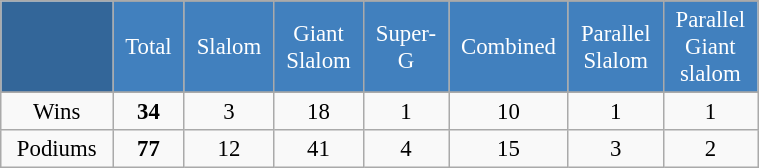<table class="wikitable"  style="font-size:95%; text-align:center; border:gray solid 1px; width:40%;">
<tr style="background:#369; color:white;">
<td rowspan="2" style="width:3%;"></td>
</tr>
<tr style="background:#4180be; color:white;">
<td style="width:2%;">Total</td>
<td style="width:2%;">Slalom</td>
<td style="width:2%;">Giant<br>Slalom</td>
<td style="width:2%;">Super-G</td>
<td style="width:2%;">Combined</td>
<td style="width:2%;">Parallel<br>Slalom</td>
<td style="width:2%;">Parallel<br>Giant slalom</td>
</tr>
<tr style="background-color:#8CB2D8; color:white;">
</tr>
<tr>
<td>Wins</td>
<td><strong>34</strong></td>
<td>3</td>
<td>18</td>
<td>1</td>
<td>10</td>
<td>1</td>
<td>1 </td>
</tr>
<tr>
<td>Podiums</td>
<td><strong>77</strong></td>
<td>12</td>
<td>41</td>
<td>4</td>
<td>15</td>
<td>3</td>
<td>2 </td>
</tr>
</table>
